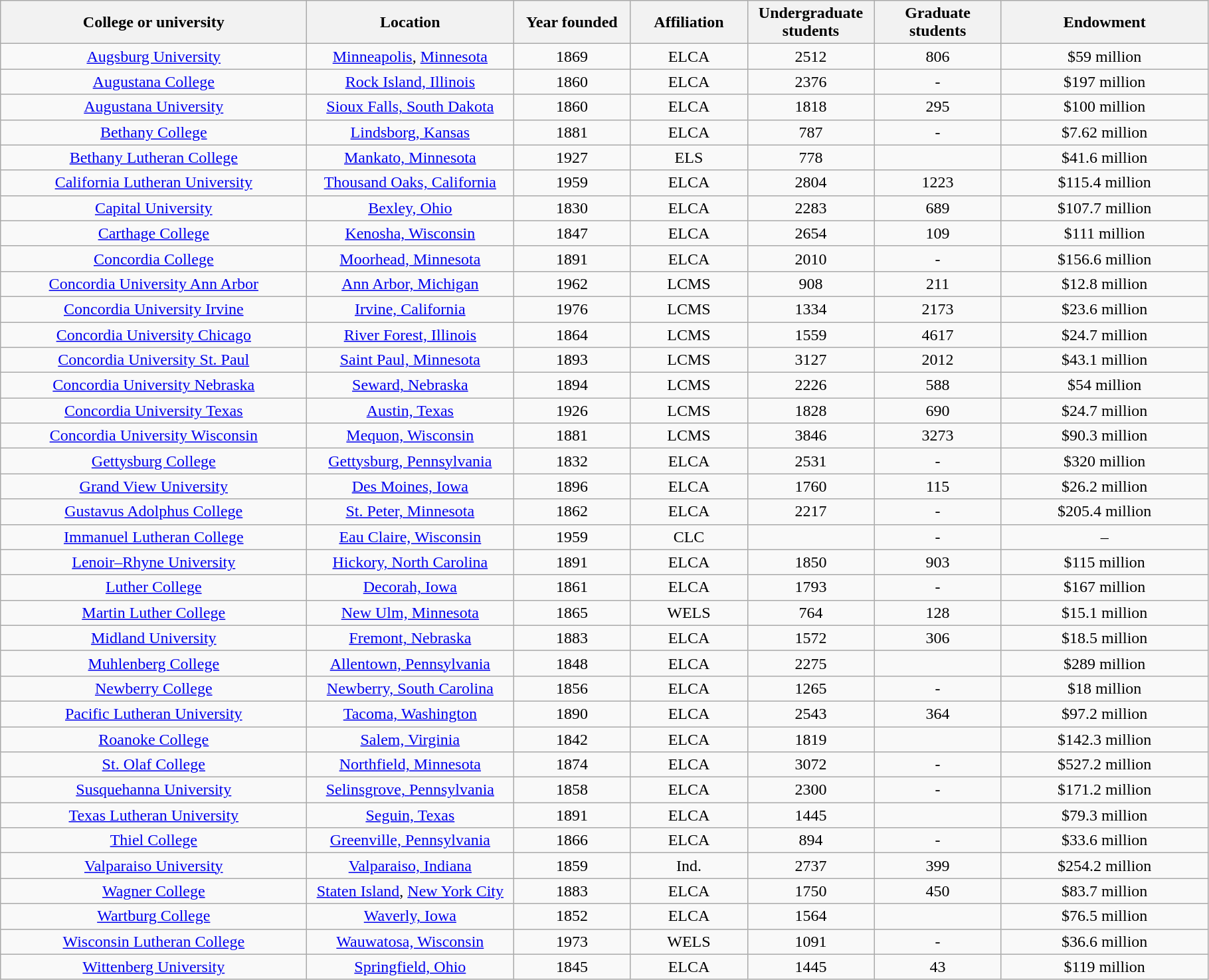<table class="wikitable sortable" style="text-align:center">
<tr>
<th scope="col" width=300>College or university</th>
<th scope="col" width=200>Location</th>
<th scope="col" width=110>Year founded</th>
<th scope="col" width=110>Affiliation</th>
<th scope="col" width=120>Undergraduate students</th>
<th scope="col" width=120>Graduate students</th>
<th scope="col" width=200>Endowment</th>
</tr>
<tr>
<td><a href='#'>Augsburg University</a></td>
<td><a href='#'>Minneapolis</a>, <a href='#'>Minnesota</a></td>
<td>1869</td>
<td>ELCA</td>
<td>2512</td>
<td>806</td>
<td>$59 million</td>
</tr>
<tr>
<td><a href='#'>Augustana College</a></td>
<td><a href='#'>Rock Island, Illinois</a></td>
<td>1860</td>
<td>ELCA</td>
<td>2376</td>
<td>-</td>
<td>$197 million</td>
</tr>
<tr>
<td><a href='#'>Augustana University</a></td>
<td><a href='#'>Sioux Falls, South Dakota</a></td>
<td>1860</td>
<td>ELCA</td>
<td>1818</td>
<td>295</td>
<td>$100 million</td>
</tr>
<tr>
<td><a href='#'>Bethany College</a></td>
<td><a href='#'>Lindsborg, Kansas</a></td>
<td>1881</td>
<td>ELCA</td>
<td>787</td>
<td>-</td>
<td>$7.62 million</td>
</tr>
<tr>
<td><a href='#'>Bethany Lutheran College</a></td>
<td><a href='#'>Mankato, Minnesota</a></td>
<td>1927</td>
<td>ELS</td>
<td>778</td>
<td></td>
<td>$41.6 million</td>
</tr>
<tr>
<td><a href='#'>California Lutheran University</a></td>
<td><a href='#'>Thousand Oaks, California</a></td>
<td>1959</td>
<td>ELCA</td>
<td>2804</td>
<td>1223</td>
<td>$115.4 million</td>
</tr>
<tr>
<td><a href='#'>Capital University</a></td>
<td><a href='#'>Bexley, Ohio</a></td>
<td>1830</td>
<td>ELCA</td>
<td>2283</td>
<td>689</td>
<td>$107.7 million</td>
</tr>
<tr>
<td><a href='#'>Carthage College</a></td>
<td><a href='#'>Kenosha, Wisconsin</a></td>
<td>1847</td>
<td>ELCA</td>
<td>2654</td>
<td>109</td>
<td>$111 million</td>
</tr>
<tr>
<td><a href='#'>Concordia College</a></td>
<td><a href='#'>Moorhead, Minnesota</a></td>
<td>1891</td>
<td>ELCA</td>
<td>2010</td>
<td>-</td>
<td>$156.6 million</td>
</tr>
<tr>
<td><a href='#'>Concordia University Ann Arbor</a></td>
<td><a href='#'>Ann Arbor, Michigan</a></td>
<td>1962</td>
<td>LCMS</td>
<td>908</td>
<td>211</td>
<td>$12.8 million</td>
</tr>
<tr>
<td><a href='#'>Concordia University Irvine</a></td>
<td><a href='#'>Irvine, California</a></td>
<td>1976</td>
<td>LCMS</td>
<td>1334</td>
<td>2173</td>
<td>$23.6 million</td>
</tr>
<tr>
<td><a href='#'>Concordia University Chicago</a></td>
<td><a href='#'>River Forest, Illinois</a></td>
<td>1864</td>
<td>LCMS</td>
<td>1559</td>
<td>4617</td>
<td>$24.7 million</td>
</tr>
<tr>
<td><a href='#'>Concordia University St. Paul</a></td>
<td><a href='#'>Saint Paul, Minnesota</a></td>
<td>1893</td>
<td>LCMS</td>
<td>3127</td>
<td>2012</td>
<td>$43.1 million</td>
</tr>
<tr>
<td><a href='#'>Concordia University Nebraska</a></td>
<td><a href='#'>Seward, Nebraska</a></td>
<td>1894</td>
<td>LCMS</td>
<td>2226</td>
<td>588</td>
<td>$54 million</td>
</tr>
<tr>
<td><a href='#'>Concordia University Texas</a></td>
<td><a href='#'>Austin, Texas</a></td>
<td>1926</td>
<td>LCMS</td>
<td>1828</td>
<td>690</td>
<td>$24.7 million</td>
</tr>
<tr>
<td><a href='#'>Concordia University Wisconsin</a></td>
<td><a href='#'>Mequon, Wisconsin</a></td>
<td>1881</td>
<td>LCMS</td>
<td>3846</td>
<td>3273</td>
<td>$90.3 million</td>
</tr>
<tr>
<td><a href='#'>Gettysburg College</a></td>
<td><a href='#'>Gettysburg, Pennsylvania</a></td>
<td>1832</td>
<td>ELCA</td>
<td>2531</td>
<td>-</td>
<td>$320 million</td>
</tr>
<tr>
<td><a href='#'>Grand View University</a></td>
<td><a href='#'>Des Moines, Iowa</a></td>
<td>1896</td>
<td>ELCA</td>
<td>1760</td>
<td>115</td>
<td>$26.2 million</td>
</tr>
<tr>
<td><a href='#'>Gustavus Adolphus College</a></td>
<td><a href='#'>St. Peter, Minnesota</a></td>
<td>1862</td>
<td>ELCA</td>
<td>2217</td>
<td>-</td>
<td>$205.4 million</td>
</tr>
<tr>
<td><a href='#'>Immanuel Lutheran College</a></td>
<td><a href='#'>Eau Claire, Wisconsin</a></td>
<td>1959</td>
<td>CLC</td>
<td></td>
<td>-</td>
<td>–</td>
</tr>
<tr>
<td><a href='#'>Lenoir–Rhyne University</a></td>
<td><a href='#'>Hickory, North Carolina</a></td>
<td>1891</td>
<td>ELCA</td>
<td>1850</td>
<td>903</td>
<td>$115 million</td>
</tr>
<tr>
<td><a href='#'>Luther College</a></td>
<td><a href='#'>Decorah, Iowa</a></td>
<td>1861</td>
<td>ELCA</td>
<td>1793</td>
<td>-</td>
<td>$167 million</td>
</tr>
<tr>
<td><a href='#'>Martin Luther College</a></td>
<td><a href='#'>New Ulm, Minnesota</a></td>
<td>1865</td>
<td>WELS</td>
<td>764</td>
<td>128</td>
<td>$15.1 million</td>
</tr>
<tr>
<td><a href='#'>Midland University</a></td>
<td><a href='#'>Fremont, Nebraska</a></td>
<td>1883</td>
<td>ELCA</td>
<td>1572</td>
<td>306</td>
<td>$18.5 million</td>
</tr>
<tr>
<td><a href='#'>Muhlenberg College</a></td>
<td><a href='#'>Allentown, Pennsylvania</a></td>
<td>1848</td>
<td>ELCA</td>
<td>2275</td>
<td></td>
<td>$289 million</td>
</tr>
<tr>
<td><a href='#'>Newberry College</a></td>
<td><a href='#'>Newberry, South Carolina</a></td>
<td>1856</td>
<td>ELCA</td>
<td>1265</td>
<td>-</td>
<td>$18 million</td>
</tr>
<tr>
<td><a href='#'>Pacific Lutheran University</a></td>
<td><a href='#'>Tacoma, Washington</a></td>
<td>1890</td>
<td>ELCA</td>
<td>2543</td>
<td>364</td>
<td>$97.2 million</td>
</tr>
<tr>
<td><a href='#'>Roanoke College</a></td>
<td><a href='#'>Salem, Virginia</a></td>
<td>1842</td>
<td>ELCA</td>
<td>1819</td>
<td></td>
<td>$142.3 million</td>
</tr>
<tr>
<td><a href='#'>St. Olaf College</a></td>
<td><a href='#'>Northfield, Minnesota</a></td>
<td>1874</td>
<td>ELCA</td>
<td>3072</td>
<td>-</td>
<td>$527.2 million</td>
</tr>
<tr>
<td><a href='#'>Susquehanna University</a></td>
<td><a href='#'>Selinsgrove, Pennsylvania</a></td>
<td>1858</td>
<td>ELCA</td>
<td>2300</td>
<td>-</td>
<td>$171.2 million</td>
</tr>
<tr>
<td><a href='#'>Texas Lutheran University</a></td>
<td><a href='#'>Seguin, Texas</a></td>
<td>1891</td>
<td>ELCA</td>
<td>1445</td>
<td></td>
<td>$79.3 million</td>
</tr>
<tr>
<td><a href='#'>Thiel College</a></td>
<td><a href='#'>Greenville, Pennsylvania</a></td>
<td>1866</td>
<td>ELCA</td>
<td>894</td>
<td>-</td>
<td>$33.6 million</td>
</tr>
<tr>
<td><a href='#'>Valparaiso University</a></td>
<td><a href='#'>Valparaiso, Indiana</a></td>
<td>1859</td>
<td>Ind.</td>
<td>2737</td>
<td>399</td>
<td>$254.2 million</td>
</tr>
<tr>
<td><a href='#'>Wagner College</a></td>
<td><a href='#'>Staten Island</a>, <a href='#'>New York City</a></td>
<td>1883</td>
<td>ELCA</td>
<td>1750</td>
<td>450</td>
<td>$83.7 million</td>
</tr>
<tr>
<td><a href='#'>Wartburg College</a></td>
<td><a href='#'>Waverly, Iowa</a></td>
<td>1852</td>
<td>ELCA</td>
<td>1564</td>
<td></td>
<td>$76.5 million</td>
</tr>
<tr>
<td><a href='#'>Wisconsin Lutheran College</a></td>
<td><a href='#'>Wauwatosa, Wisconsin</a></td>
<td>1973</td>
<td>WELS</td>
<td>1091</td>
<td>-</td>
<td>$36.6 million</td>
</tr>
<tr>
<td><a href='#'>Wittenberg University</a></td>
<td><a href='#'>Springfield, Ohio</a></td>
<td>1845</td>
<td>ELCA</td>
<td>1445</td>
<td>43</td>
<td>$119 million</td>
</tr>
</table>
